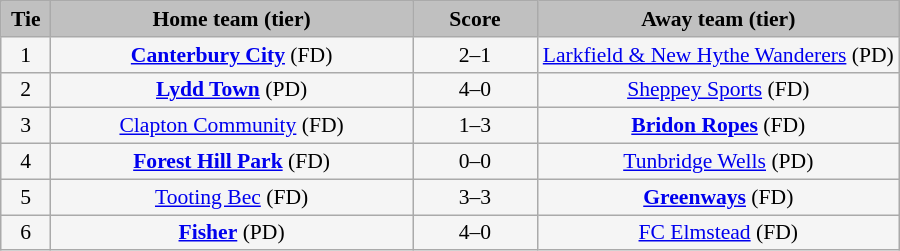<table class="wikitable" style="width: 600px; background:WhiteSmoke; text-align:center; font-size:90%">
<tr>
<td scope="col" style="width:  5.00%; background:silver;"><strong>Tie</strong></td>
<td scope="col" style="width: 36.25%; background:silver;"><strong>Home team (tier)</strong></td>
<td scope="col" style="width: 12.50%; background:silver;"><strong>Score</strong></td>
<td scope="col" style="width: 36.25%; background:silver;"><strong>Away team (tier)</strong></td>
</tr>
<tr>
<td>1</td>
<td><strong><a href='#'>Canterbury City</a></strong> (FD)</td>
<td>2–1</td>
<td><a href='#'>Larkfield & New Hythe Wanderers</a> (PD)</td>
</tr>
<tr>
<td>2</td>
<td><strong><a href='#'>Lydd Town</a></strong> (PD)</td>
<td>4–0</td>
<td><a href='#'>Sheppey Sports</a> (FD)</td>
</tr>
<tr>
<td>3</td>
<td><a href='#'>Clapton Community</a> (FD)</td>
<td>1–3</td>
<td><strong><a href='#'>Bridon Ropes</a></strong> (FD)</td>
</tr>
<tr>
<td>4</td>
<td><strong><a href='#'>Forest Hill Park</a></strong> (FD)</td>
<td>0–0 </td>
<td><a href='#'>Tunbridge Wells</a> (PD)</td>
</tr>
<tr>
<td>5</td>
<td><a href='#'>Tooting Bec</a> (FD)</td>
<td>3–3 </td>
<td><strong><a href='#'>Greenways</a></strong> (FD)</td>
</tr>
<tr>
<td>6</td>
<td><strong><a href='#'>Fisher</a></strong> (PD)</td>
<td>4–0</td>
<td><a href='#'>FC Elmstead</a> (FD)</td>
</tr>
</table>
